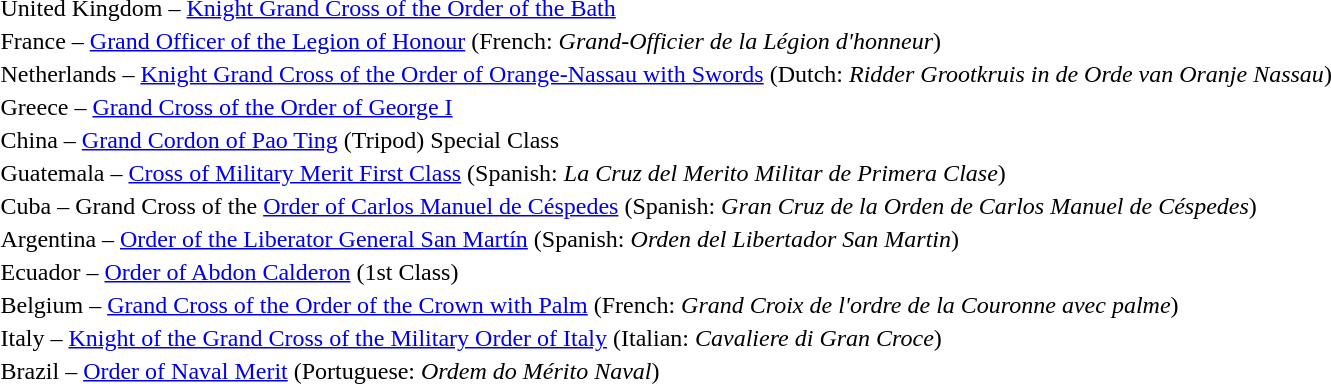<table>
<tr>
<td></td>
<td>United Kingdom – <a href='#'>Knight Grand Cross of the Order of the Bath</a></td>
</tr>
<tr>
<td></td>
<td>France – <a href='#'>Grand Officer of the Legion of Honour</a> (French: <em>Grand-Officier de la Légion d'honneur</em>)</td>
</tr>
<tr>
<td></td>
<td>Netherlands – <a href='#'>Knight Grand Cross of the Order of Orange-Nassau with Swords</a> (Dutch: <em>Ridder Grootkruis in de Orde van Oranje Nassau</em>)</td>
</tr>
<tr>
<td></td>
<td>Greece – <a href='#'>Grand Cross of the Order of George I</a></td>
</tr>
<tr>
<td></td>
<td>China – <a href='#'>Grand Cordon of Pao Ting</a> (Tripod) Special Class</td>
</tr>
<tr>
<td></td>
<td>Guatemala – <a href='#'>Cross of Military Merit First Class</a> (Spanish: <em>La Cruz del Merito Militar de Primera Clase</em>)</td>
</tr>
<tr>
<td></td>
<td>Cuba – Grand Cross of the <a href='#'>Order of Carlos Manuel de Céspedes</a> (Spanish: <em>Gran Cruz de la Orden de Carlos Manuel de Céspedes</em>)</td>
</tr>
<tr>
<td></td>
<td>Argentina – <a href='#'>Order of the Liberator General San Martín</a> (Spanish: <em>Orden del Libertador San Martin</em>)</td>
</tr>
<tr>
<td></td>
<td>Ecuador – <a href='#'>Order of Abdon Calderon</a> (1st Class)</td>
</tr>
<tr>
<td><span></span></td>
<td>Belgium – <a href='#'>Grand Cross of the Order of the Crown with Palm</a> (French: <em>Grand Croix de l'ordre de la Couronne avec palme</em>)</td>
</tr>
<tr>
<td></td>
<td>Italy – <a href='#'>Knight of the Grand Cross of the Military Order of Italy</a> (Italian: <em>Cavaliere di Gran Croce</em>)</td>
</tr>
<tr>
<td></td>
<td>Brazil – <a href='#'>Order of Naval Merit</a> (Portuguese: <em>Ordem do Mérito Naval</em>)</td>
</tr>
</table>
